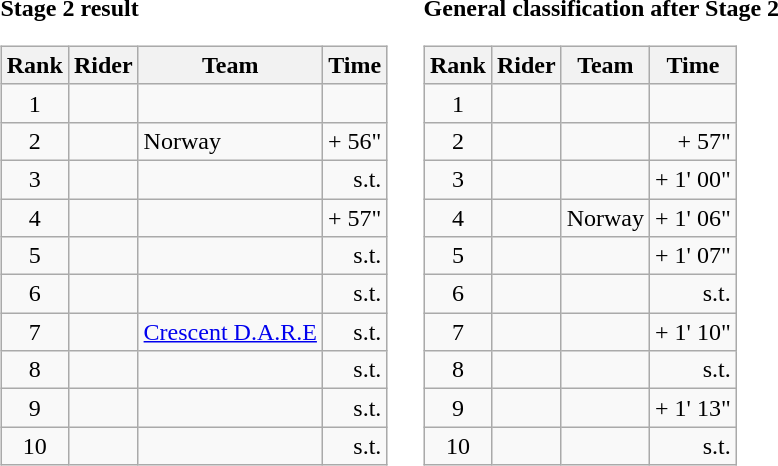<table>
<tr>
<td><strong>Stage 2 result</strong><br><table class="wikitable">
<tr>
<th scope="col">Rank</th>
<th scope="col">Rider</th>
<th scope="col">Team</th>
<th scope="col">Time</th>
</tr>
<tr>
<td style="text-align:center;">1</td>
<td></td>
<td></td>
<td style="text-align:right;"></td>
</tr>
<tr>
<td style="text-align:center;">2</td>
<td></td>
<td>Norway</td>
<td style="text-align:right;">+ 56"</td>
</tr>
<tr>
<td style="text-align:center;">3</td>
<td></td>
<td></td>
<td style="text-align:right;">s.t.</td>
</tr>
<tr>
<td style="text-align:center;">4</td>
<td></td>
<td></td>
<td style="text-align:right;">+ 57"</td>
</tr>
<tr>
<td style="text-align:center;">5</td>
<td></td>
<td></td>
<td style="text-align:right;">s.t.</td>
</tr>
<tr>
<td style="text-align:center;">6</td>
<td></td>
<td></td>
<td style="text-align:right;">s.t.</td>
</tr>
<tr>
<td style="text-align:center;">7</td>
<td></td>
<td><a href='#'>Crescent D.A.R.E</a></td>
<td style="text-align:right;">s.t.</td>
</tr>
<tr>
<td style="text-align:center;">8</td>
<td></td>
<td></td>
<td style="text-align:right;">s.t.</td>
</tr>
<tr>
<td style="text-align:center;">9</td>
<td></td>
<td></td>
<td style="text-align:right;">s.t.</td>
</tr>
<tr>
<td style="text-align:center;">10</td>
<td></td>
<td></td>
<td style="text-align:right;">s.t.</td>
</tr>
</table>
</td>
<td></td>
<td><strong>General classification after Stage 2</strong><br><table class="wikitable">
<tr>
<th scope="col">Rank</th>
<th scope="col">Rider</th>
<th scope="col">Team</th>
<th scope="col">Time</th>
</tr>
<tr>
<td style="text-align:center;">1</td>
<td>  </td>
<td></td>
<td style="text-align:right;"></td>
</tr>
<tr>
<td style="text-align:center;">2</td>
<td> </td>
<td></td>
<td style="text-align:right;">+ 57"</td>
</tr>
<tr>
<td style="text-align:center;">3</td>
<td></td>
<td></td>
<td style="text-align:right;">+ 1' 00"</td>
</tr>
<tr>
<td style="text-align:center;">4</td>
<td></td>
<td>Norway</td>
<td style="text-align:right;">+ 1' 06"</td>
</tr>
<tr>
<td style="text-align:center;">5</td>
<td></td>
<td></td>
<td style="text-align:right;">+ 1' 07"</td>
</tr>
<tr>
<td style="text-align:center;">6</td>
<td></td>
<td></td>
<td style="text-align:right;">s.t.</td>
</tr>
<tr>
<td style="text-align:center;">7</td>
<td></td>
<td></td>
<td style="text-align:right;">+ 1' 10"</td>
</tr>
<tr>
<td style="text-align:center;">8</td>
<td></td>
<td></td>
<td style="text-align:right;">s.t.</td>
</tr>
<tr>
<td style="text-align:center;">9</td>
<td></td>
<td></td>
<td style="text-align:right;">+ 1' 13"</td>
</tr>
<tr>
<td style="text-align:center;">10</td>
<td></td>
<td></td>
<td style="text-align:right;">s.t.</td>
</tr>
</table>
</td>
</tr>
</table>
